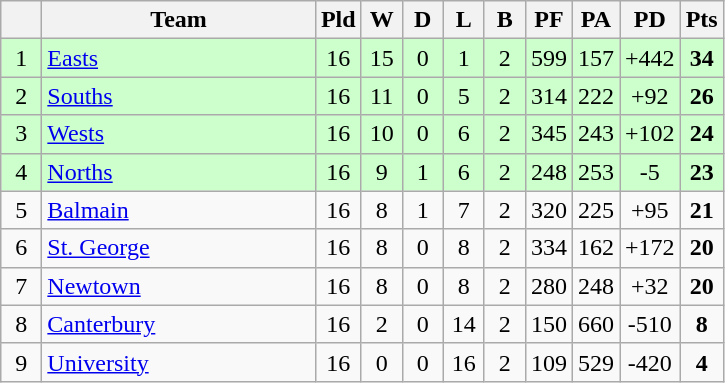<table class="wikitable" style="text-align:center;">
<tr>
<th style="width:20px;" abbr="Position"></th>
<th width=175>Team</th>
<th style="width:20px;" abbr="Played">Pld</th>
<th style="width:20px;" abbr="Won">W</th>
<th style="width:20px;" abbr="Drawn">D</th>
<th style="width:20px;" abbr="Lost">L</th>
<th style="width:20px;" abbr="Bye">B</th>
<th style="width:20px;" abbr="Points for">PF</th>
<th style="width:20px;" abbr="Points against">PA</th>
<th style="width:20px;" abbr="Points difference">PD</th>
<th style="width:20px;" abbr="Points">Pts</th>
</tr>
<tr style="background:#cfc;">
<td>1</td>
<td style="text-align:left;"> <a href='#'>Easts</a></td>
<td>16</td>
<td>15</td>
<td>0</td>
<td>1</td>
<td>2</td>
<td>599</td>
<td>157</td>
<td>+442</td>
<td><strong>34</strong></td>
</tr>
<tr style="background:#cfc;">
<td>2</td>
<td style="text-align:left;"> <a href='#'>Souths</a></td>
<td>16</td>
<td>11</td>
<td>0</td>
<td>5</td>
<td>2</td>
<td>314</td>
<td>222</td>
<td>+92</td>
<td><strong>26</strong></td>
</tr>
<tr style="background:#cfc;">
<td>3</td>
<td style="text-align:left;"> <a href='#'>Wests</a></td>
<td>16</td>
<td>10</td>
<td>0</td>
<td>6</td>
<td>2</td>
<td>345</td>
<td>243</td>
<td>+102</td>
<td><strong>24</strong></td>
</tr>
<tr style="background:#cfc;">
<td>4</td>
<td style="text-align:left;"> <a href='#'>Norths</a></td>
<td>16</td>
<td>9</td>
<td>1</td>
<td>6</td>
<td>2</td>
<td>248</td>
<td>253</td>
<td>-5</td>
<td><strong>23</strong></td>
</tr>
<tr>
<td>5</td>
<td style="text-align:left;"> <a href='#'>Balmain</a></td>
<td>16</td>
<td>8</td>
<td>1</td>
<td>7</td>
<td>2</td>
<td>320</td>
<td>225</td>
<td>+95</td>
<td><strong>21</strong></td>
</tr>
<tr>
<td>6</td>
<td style="text-align:left;"> <a href='#'>St. George</a></td>
<td>16</td>
<td>8</td>
<td>0</td>
<td>8</td>
<td>2</td>
<td>334</td>
<td>162</td>
<td>+172</td>
<td><strong>20</strong></td>
</tr>
<tr>
<td>7</td>
<td style="text-align:left;"> <a href='#'>Newtown</a></td>
<td>16</td>
<td>8</td>
<td>0</td>
<td>8</td>
<td>2</td>
<td>280</td>
<td>248</td>
<td>+32</td>
<td><strong>20</strong></td>
</tr>
<tr>
<td>8</td>
<td style="text-align:left;"> <a href='#'>Canterbury</a></td>
<td>16</td>
<td>2</td>
<td>0</td>
<td>14</td>
<td>2</td>
<td>150</td>
<td>660</td>
<td>-510</td>
<td><strong>8</strong></td>
</tr>
<tr>
<td>9</td>
<td style="text-align:left;"> <a href='#'>University</a></td>
<td>16</td>
<td>0</td>
<td>0</td>
<td>16</td>
<td>2</td>
<td>109</td>
<td>529</td>
<td>-420</td>
<td><strong>4</strong></td>
</tr>
</table>
